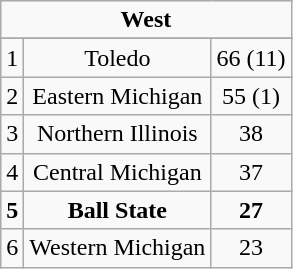<table class="wikitable" style="display: inline-table;">
<tr align="center">
<td align="center" Colspan="3"><strong>West</strong></td>
</tr>
<tr align="center">
</tr>
<tr align="center">
<td>1</td>
<td>Toledo</td>
<td>66 (11)</td>
</tr>
<tr align="center">
<td>2</td>
<td>Eastern Michigan</td>
<td>55 (1)</td>
</tr>
<tr align="center">
<td>3</td>
<td>Northern Illinois</td>
<td>38</td>
</tr>
<tr align="center">
<td>4</td>
<td>Central Michigan</td>
<td>37</td>
</tr>
<tr align="center">
<td><strong>5</strong></td>
<td><strong>Ball State</strong></td>
<td><strong>27</strong></td>
</tr>
<tr align="center">
<td>6</td>
<td>Western Michigan</td>
<td>23</td>
</tr>
</table>
